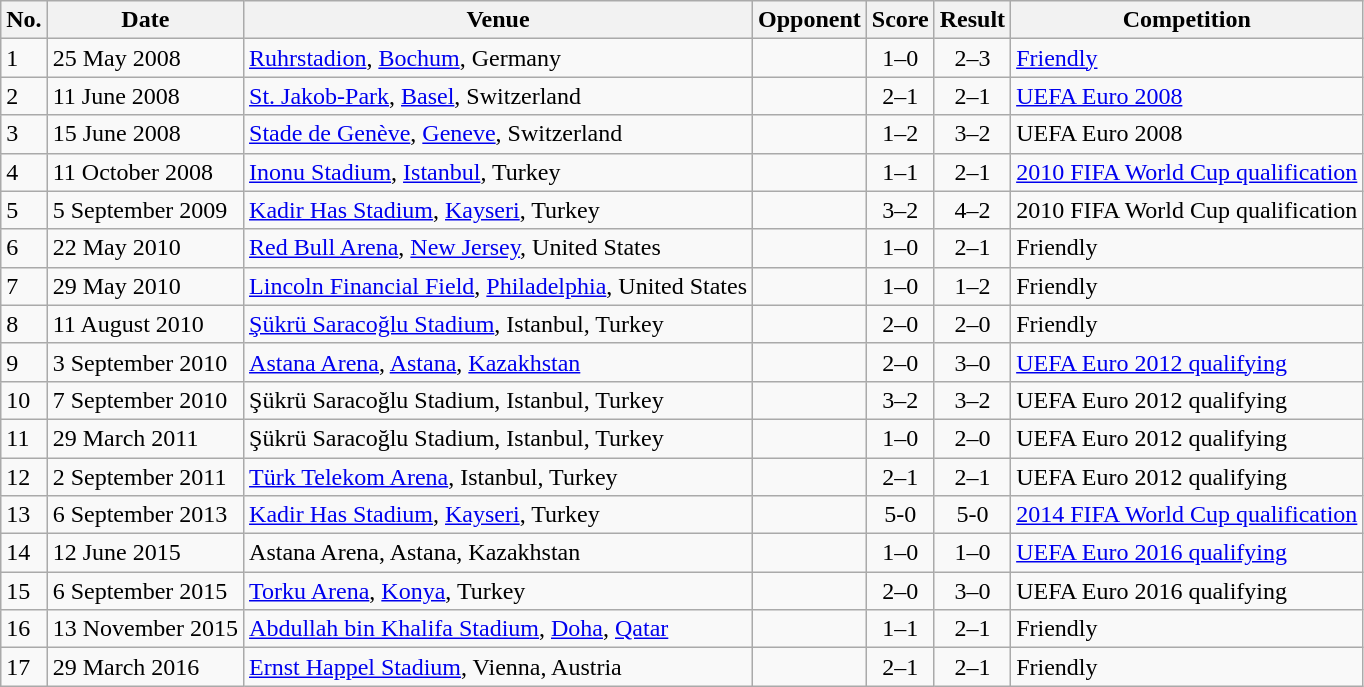<table class="wikitable">
<tr>
<th>No.</th>
<th>Date</th>
<th>Venue</th>
<th>Opponent</th>
<th>Score</th>
<th>Result</th>
<th>Competition</th>
</tr>
<tr>
<td>1</td>
<td>25 May 2008</td>
<td><a href='#'>Ruhrstadion</a>, <a href='#'>Bochum</a>, Germany</td>
<td></td>
<td style="text-align: center;">1–0</td>
<td style="text-align: center;">2–3</td>
<td align=left><a href='#'>Friendly</a></td>
</tr>
<tr>
<td>2</td>
<td>11 June 2008</td>
<td><a href='#'>St. Jakob-Park</a>, <a href='#'>Basel</a>, Switzerland</td>
<td></td>
<td style="text-align: center;">2–1</td>
<td style="text-align: center;">2–1</td>
<td align=left><a href='#'>UEFA Euro 2008</a></td>
</tr>
<tr>
<td>3</td>
<td>15 June 2008</td>
<td><a href='#'>Stade de Genève</a>, <a href='#'>Geneve</a>, Switzerland</td>
<td></td>
<td style="text-align: center;">1–2</td>
<td style="text-align: center;">3–2</td>
<td>UEFA Euro 2008</td>
</tr>
<tr>
<td>4</td>
<td>11 October 2008</td>
<td><a href='#'>Inonu Stadium</a>, <a href='#'>Istanbul</a>, Turkey</td>
<td></td>
<td style="text-align: center;">1–1</td>
<td style="text-align: center;">2–1</td>
<td><a href='#'>2010 FIFA World Cup qualification</a></td>
</tr>
<tr>
<td>5</td>
<td>5 September 2009</td>
<td><a href='#'>Kadir Has Stadium</a>, <a href='#'>Kayseri</a>, Turkey</td>
<td></td>
<td style="text-align: center;">3–2</td>
<td style="text-align: center;">4–2</td>
<td>2010 FIFA World Cup qualification</td>
</tr>
<tr>
<td>6</td>
<td>22 May 2010</td>
<td><a href='#'>Red Bull Arena</a>, <a href='#'>New Jersey</a>, United States</td>
<td></td>
<td style="text-align: center;">1–0</td>
<td style="text-align: center;">2–1</td>
<td>Friendly</td>
</tr>
<tr>
<td>7</td>
<td>29 May 2010</td>
<td><a href='#'>Lincoln Financial Field</a>, <a href='#'>Philadelphia</a>, United States</td>
<td></td>
<td style="text-align: center;">1–0</td>
<td style="text-align: center;">1–2</td>
<td>Friendly</td>
</tr>
<tr>
<td>8</td>
<td>11 August 2010</td>
<td><a href='#'>Şükrü Saracoğlu Stadium</a>, Istanbul, Turkey</td>
<td></td>
<td style="text-align: center;">2–0</td>
<td style="text-align: center;">2–0</td>
<td>Friendly</td>
</tr>
<tr>
<td>9</td>
<td>3 September 2010</td>
<td><a href='#'>Astana Arena</a>, <a href='#'>Astana</a>, <a href='#'>Kazakhstan</a></td>
<td></td>
<td style="text-align: center;">2–0</td>
<td style="text-align: center;">3–0</td>
<td><a href='#'>UEFA Euro 2012 qualifying</a></td>
</tr>
<tr>
<td>10</td>
<td>7 September 2010</td>
<td>Şükrü Saracoğlu Stadium, Istanbul, Turkey</td>
<td></td>
<td style="text-align: center;">3–2</td>
<td style="text-align: center;">3–2</td>
<td>UEFA Euro 2012 qualifying</td>
</tr>
<tr>
<td>11</td>
<td>29 March 2011</td>
<td>Şükrü Saracoğlu Stadium, Istanbul, Turkey</td>
<td></td>
<td style="text-align: center;">1–0</td>
<td style="text-align: center;">2–0</td>
<td>UEFA Euro 2012 qualifying</td>
</tr>
<tr>
<td>12</td>
<td>2 September 2011</td>
<td><a href='#'>Türk Telekom Arena</a>, Istanbul, Turkey</td>
<td></td>
<td style="text-align: center;">2–1</td>
<td style="text-align: center;">2–1</td>
<td>UEFA Euro 2012 qualifying</td>
</tr>
<tr>
<td>13</td>
<td>6 September 2013</td>
<td><a href='#'>Kadir Has Stadium</a>, <a href='#'>Kayseri</a>, Turkey</td>
<td></td>
<td style="text-align: center;">5-0</td>
<td style="text-align: center;">5-0</td>
<td><a href='#'>2014 FIFA World Cup qualification</a></td>
</tr>
<tr>
<td>14</td>
<td>12 June 2015</td>
<td>Astana Arena, Astana, Kazakhstan</td>
<td></td>
<td style="text-align: center;">1–0</td>
<td style="text-align: center;">1–0</td>
<td><a href='#'>UEFA Euro 2016 qualifying</a></td>
</tr>
<tr>
<td>15</td>
<td>6 September 2015</td>
<td><a href='#'>Torku Arena</a>, <a href='#'>Konya</a>, Turkey</td>
<td></td>
<td style="text-align: center;">2–0</td>
<td style="text-align: center;">3–0</td>
<td>UEFA Euro 2016 qualifying</td>
</tr>
<tr>
<td>16</td>
<td>13 November 2015</td>
<td><a href='#'>Abdullah bin Khalifa Stadium</a>, <a href='#'>Doha</a>, <a href='#'>Qatar</a></td>
<td></td>
<td style="text-align: center;">1–1</td>
<td style="text-align: center;">2–1</td>
<td>Friendly</td>
</tr>
<tr>
<td>17</td>
<td>29 March 2016</td>
<td><a href='#'>Ernst Happel Stadium</a>, Vienna, Austria</td>
<td></td>
<td style="text-align: center;">2–1</td>
<td style="text-align: center;">2–1</td>
<td>Friendly</td>
</tr>
</table>
